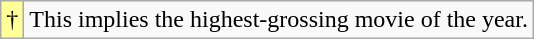<table class="wikitable">
<tr>
<td style="background-color:#FFFF99">†</td>
<td>This implies the highest-grossing movie of the year.</td>
</tr>
</table>
